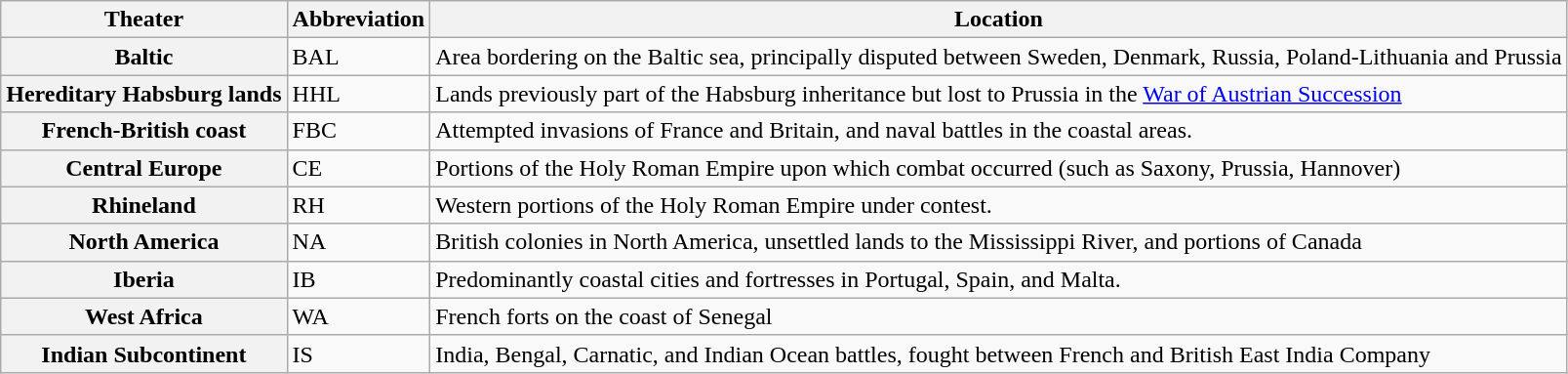<table class="wikitable">
<tr>
<th>Theater</th>
<th>Abbreviation</th>
<th>Location</th>
</tr>
<tr>
<th>Baltic</th>
<td>BAL</td>
<td>Area bordering on the Baltic sea, principally disputed between Sweden, Denmark, Russia, Poland-Lithuania and Prussia</td>
</tr>
<tr>
<th>Hereditary Habsburg lands</th>
<td>HHL</td>
<td>Lands previously part of the Habsburg inheritance but lost to Prussia in the <a href='#'>War of Austrian Succession</a></td>
</tr>
<tr>
<th>French-British coast</th>
<td>FBC</td>
<td>Attempted invasions of France and Britain, and naval battles in the coastal areas.</td>
</tr>
<tr>
<th>Central Europe</th>
<td>CE</td>
<td>Portions of the Holy Roman Empire upon which combat occurred (such as Saxony, Prussia, Hannover)</td>
</tr>
<tr>
<th>Rhineland</th>
<td>RH</td>
<td>Western portions of the Holy Roman Empire under contest.</td>
</tr>
<tr>
<th>North America</th>
<td>NA</td>
<td>British colonies in North America, unsettled lands to the Mississippi River, and portions of Canada</td>
</tr>
<tr>
<th>Iberia</th>
<td>IB</td>
<td>Predominantly coastal cities and fortresses in Portugal, Spain, and Malta.</td>
</tr>
<tr>
<th>West Africa</th>
<td>WA</td>
<td>French forts on the coast of Senegal</td>
</tr>
<tr>
<th>Indian Subcontinent</th>
<td>IS</td>
<td>India, Bengal, Carnatic, and Indian Ocean battles, fought between French and British East India Company</td>
</tr>
</table>
